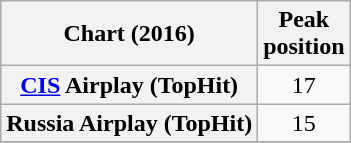<table class="wikitable plainrowheaders sortable" style="text-align:center">
<tr>
<th scope="col">Chart (2016)</th>
<th scope="col">Peak<br>position</th>
</tr>
<tr>
<th scope="row"><a href='#'>CIS</a> Airplay (TopHit)</th>
<td>17</td>
</tr>
<tr>
<th scope="row">Russia Airplay (TopHit)</th>
<td>15</td>
</tr>
<tr>
</tr>
</table>
